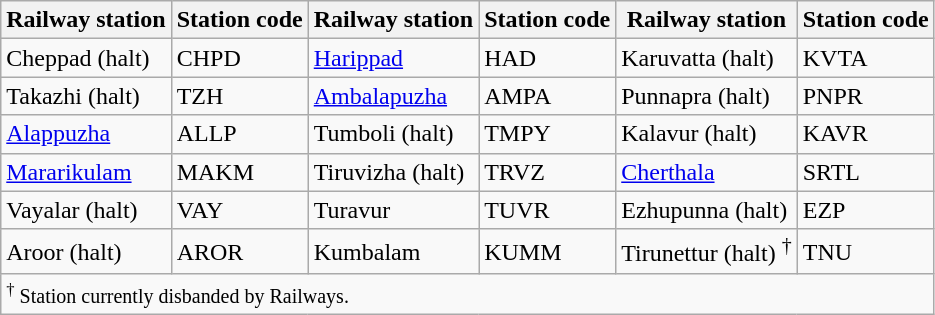<table class="wikitable sortable">
<tr>
<th>Railway station</th>
<th>Station code</th>
<th>Railway station</th>
<th>Station code</th>
<th>Railway station</th>
<th>Station code</th>
</tr>
<tr>
<td>Cheppad (halt)</td>
<td>CHPD</td>
<td><a href='#'>Harippad</a></td>
<td>HAD</td>
<td>Karuvatta (halt)</td>
<td>KVTA</td>
</tr>
<tr>
<td>Takazhi (halt)</td>
<td>TZH</td>
<td><a href='#'>Ambalapuzha</a></td>
<td>AMPA</td>
<td>Punnapra (halt)</td>
<td>PNPR</td>
</tr>
<tr>
<td><a href='#'>Alappuzha</a></td>
<td>ALLP</td>
<td>Tumboli (halt)</td>
<td>TMPY</td>
<td>Kalavur (halt)</td>
<td>KAVR</td>
</tr>
<tr>
<td><a href='#'>Mararikulam</a></td>
<td>MAKM</td>
<td>Tiruvizha (halt)</td>
<td>TRVZ</td>
<td><a href='#'>Cherthala</a></td>
<td>SRTL</td>
</tr>
<tr>
<td>Vayalar (halt)</td>
<td>VAY</td>
<td>Turavur</td>
<td>TUVR</td>
<td>Ezhupunna (halt)</td>
<td>EZP</td>
</tr>
<tr>
<td>Aroor (halt)</td>
<td>AROR</td>
<td>Kumbalam</td>
<td>KUMM</td>
<td>Tirunettur (halt) <sup>†</sup></td>
<td>TNU</td>
</tr>
<tr>
<td colspan=6><small><sup>†</sup> Station currently disbanded by Railways.</small></td>
</tr>
</table>
